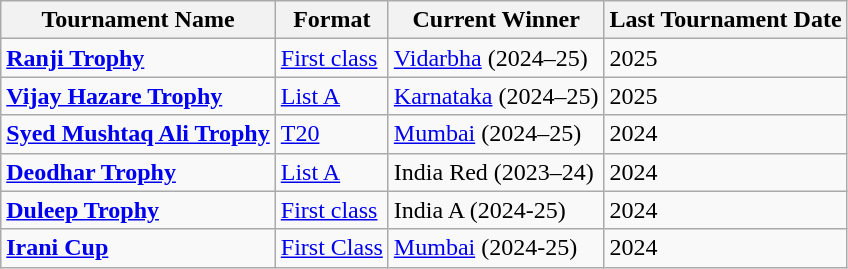<table class="wikitable sortable">
<tr>
<th>Tournament Name</th>
<th>Format</th>
<th>Current Winner</th>
<th>Last Tournament Date</th>
</tr>
<tr>
<td><strong><a href='#'>Ranji Trophy</a></strong></td>
<td><a href='#'>First class</a></td>
<td><a href='#'>Vidarbha</a> (2024–25)</td>
<td>2025</td>
</tr>
<tr>
<td><strong><a href='#'>Vijay Hazare Trophy</a></strong></td>
<td><a href='#'>List A</a></td>
<td><a href='#'>Karnataka</a> (2024–25)</td>
<td>2025</td>
</tr>
<tr>
<td><strong><a href='#'>Syed Mushtaq Ali Trophy</a></strong></td>
<td><a href='#'>T20</a></td>
<td><a href='#'>Mumbai</a> (2024–25)</td>
<td>2024</td>
</tr>
<tr>
<td><strong><a href='#'>Deodhar Trophy</a></strong></td>
<td><a href='#'>List A</a></td>
<td>India Red (2023–24)</td>
<td>2024</td>
</tr>
<tr>
<td><strong><a href='#'>Duleep Trophy</a></strong></td>
<td><a href='#'>First class</a></td>
<td>India A (2024-25)</td>
<td>2024</td>
</tr>
<tr>
<td><strong><a href='#'>Irani Cup</a></strong></td>
<td><a href='#'>First Class</a></td>
<td><a href='#'>Mumbai</a> (2024-25)</td>
<td>2024</td>
</tr>
</table>
